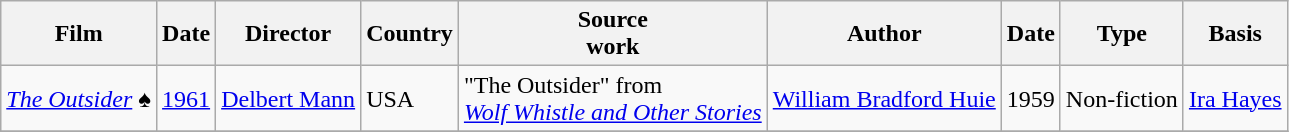<table class="wikitable">
<tr>
<th>Film</th>
<th>Date</th>
<th>Director</th>
<th>Country</th>
<th>Source<br>work</th>
<th>Author</th>
<th>Date</th>
<th>Type</th>
<th>Basis</th>
</tr>
<tr>
<td><em><a href='#'>The Outsider</a></em> ♠</td>
<td><a href='#'>1961</a></td>
<td><a href='#'>Delbert Mann</a></td>
<td>USA</td>
<td>"The Outsider" from<br><em><a href='#'>Wolf Whistle and Other Stories</a></em></td>
<td><a href='#'>William Bradford Huie</a></td>
<td>1959</td>
<td>Non-fiction</td>
<td><a href='#'>Ira Hayes</a></td>
</tr>
<tr>
</tr>
</table>
